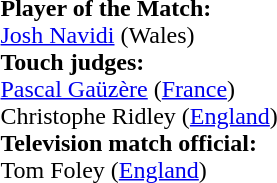<table style="width:100%">
<tr>
<td><br><strong>Player of the Match:</strong>
<br><a href='#'>Josh Navidi</a> (Wales)<br><strong>Touch judges:</strong>
<br><a href='#'>Pascal Gaüzère</a> (<a href='#'>France</a>)
<br>Christophe Ridley (<a href='#'>England</a>)
<br><strong>Television match official:</strong>
<br>Tom Foley (<a href='#'>England</a>)</td>
</tr>
</table>
